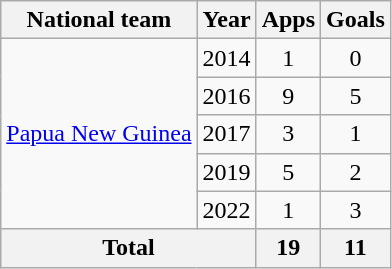<table class="wikitable" style="text-align:center">
<tr>
<th>National team</th>
<th>Year</th>
<th>Apps</th>
<th>Goals</th>
</tr>
<tr>
<td rowspan="5"><a href='#'>Papua New Guinea</a></td>
<td>2014</td>
<td>1</td>
<td>0</td>
</tr>
<tr>
<td>2016</td>
<td>9</td>
<td>5</td>
</tr>
<tr>
<td>2017</td>
<td>3</td>
<td>1</td>
</tr>
<tr>
<td>2019</td>
<td>5</td>
<td>2</td>
</tr>
<tr>
<td>2022</td>
<td>1</td>
<td>3</td>
</tr>
<tr>
<th colspan="2">Total</th>
<th>19</th>
<th>11</th>
</tr>
</table>
